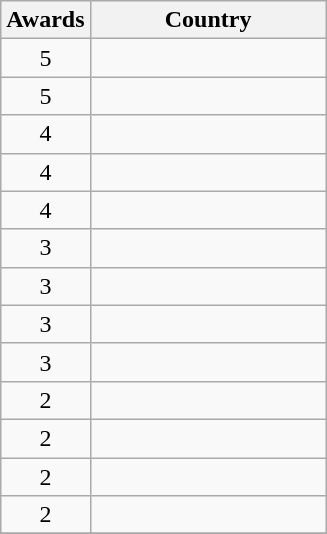<table class="wikitable" style="text-align:center;">
<tr>
<th scope="col" width="50">Awards</th>
<th scope="col" width="150">Country</th>
</tr>
<tr>
<td>5</td>
<td></td>
</tr>
<tr>
<td>5</td>
<td></td>
</tr>
<tr>
<td>4</td>
<td></td>
</tr>
<tr>
<td>4</td>
<td></td>
</tr>
<tr>
<td>4</td>
<td></td>
</tr>
<tr>
<td>3</td>
<td></td>
</tr>
<tr>
<td>3</td>
<td></td>
</tr>
<tr>
<td>3</td>
<td></td>
</tr>
<tr>
<td>3</td>
<td></td>
</tr>
<tr>
<td>2</td>
<td></td>
</tr>
<tr>
<td>2</td>
<td></td>
</tr>
<tr>
<td>2</td>
<td></td>
</tr>
<tr>
<td>2</td>
<td></td>
</tr>
<tr>
</tr>
</table>
